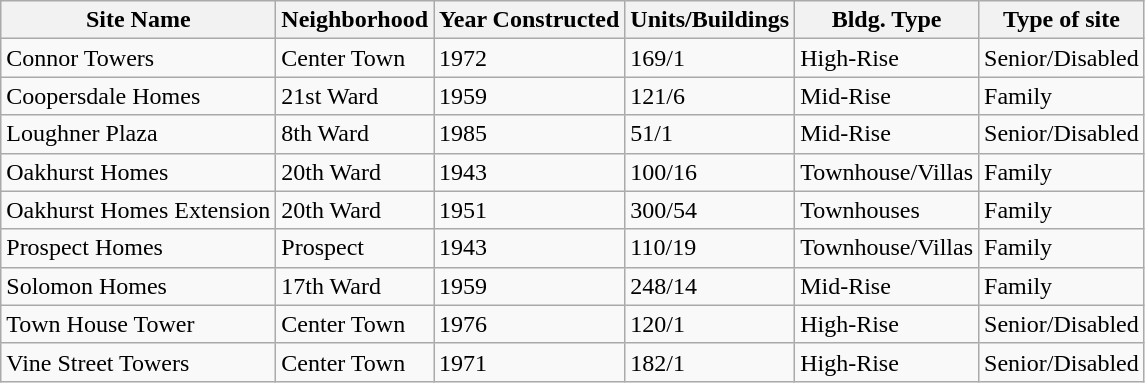<table class="wikitable">
<tr>
<th>Site Name</th>
<th>Neighborhood</th>
<th>Year Constructed</th>
<th>Units/Buildings</th>
<th>Bldg. Type</th>
<th>Type of site</th>
</tr>
<tr>
<td>Connor Towers</td>
<td>Center Town</td>
<td>1972</td>
<td>169/1</td>
<td>High-Rise</td>
<td>Senior/Disabled</td>
</tr>
<tr>
<td>Coopersdale Homes</td>
<td>21st Ward</td>
<td>1959</td>
<td>121/6</td>
<td>Mid-Rise</td>
<td>Family</td>
</tr>
<tr>
<td>Loughner Plaza</td>
<td>8th Ward</td>
<td>1985</td>
<td>51/1</td>
<td>Mid-Rise</td>
<td>Senior/Disabled</td>
</tr>
<tr>
<td>Oakhurst Homes</td>
<td>20th Ward</td>
<td>1943</td>
<td>100/16</td>
<td>Townhouse/Villas</td>
<td>Family</td>
</tr>
<tr>
<td>Oakhurst Homes Extension</td>
<td>20th Ward</td>
<td>1951</td>
<td>300/54</td>
<td>Townhouses</td>
<td>Family</td>
</tr>
<tr>
<td>Prospect Homes</td>
<td>Prospect</td>
<td>1943</td>
<td>110/19</td>
<td>Townhouse/Villas</td>
<td>Family</td>
</tr>
<tr>
<td>Solomon Homes</td>
<td>17th Ward</td>
<td>1959</td>
<td>248/14</td>
<td>Mid-Rise</td>
<td>Family</td>
</tr>
<tr>
<td>Town House Tower</td>
<td>Center Town</td>
<td>1976</td>
<td>120/1</td>
<td>High-Rise</td>
<td>Senior/Disabled</td>
</tr>
<tr>
<td>Vine Street Towers</td>
<td>Center Town</td>
<td>1971</td>
<td>182/1</td>
<td>High-Rise</td>
<td>Senior/Disabled</td>
</tr>
</table>
